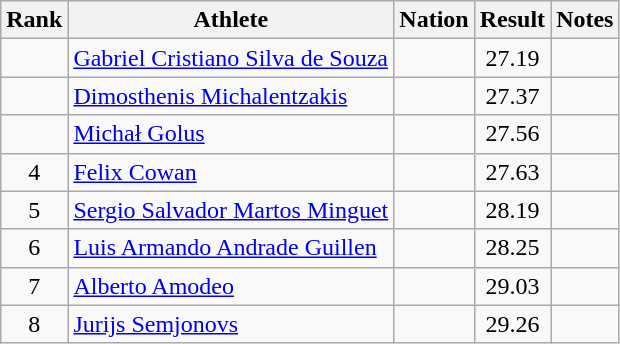<table class="wikitable sortable" style="text-align:center">
<tr>
<th>Rank</th>
<th>Athlete</th>
<th>Nation</th>
<th>Result</th>
<th>Notes</th>
</tr>
<tr>
<td></td>
<td align=left><a href='#'>Gabriel Cristiano Silva de Souza</a></td>
<td align=left></td>
<td>27.19</td>
<td></td>
</tr>
<tr>
<td></td>
<td align=left><a href='#'>Dimosthenis Michalentzakis</a></td>
<td align=left></td>
<td>27.37</td>
<td></td>
</tr>
<tr>
<td></td>
<td align=left><a href='#'>Michał Golus</a></td>
<td align=left></td>
<td>27.56</td>
<td></td>
</tr>
<tr>
<td>4</td>
<td align=left><a href='#'>Felix Cowan</a></td>
<td align=left></td>
<td>27.63</td>
<td></td>
</tr>
<tr>
<td>5</td>
<td align=left><a href='#'>Sergio Salvador Martos Minguet</a></td>
<td align=left></td>
<td>28.19</td>
<td></td>
</tr>
<tr>
<td>6</td>
<td align=left><a href='#'>Luis Armando Andrade Guillen</a></td>
<td align=left></td>
<td>28.25</td>
<td></td>
</tr>
<tr>
<td>7</td>
<td align=left><a href='#'>Alberto Amodeo</a></td>
<td align=left></td>
<td>29.03</td>
<td></td>
</tr>
<tr>
<td>8</td>
<td align=left><a href='#'>Jurijs Semjonovs</a></td>
<td align=left></td>
<td>29.26</td>
<td></td>
</tr>
</table>
